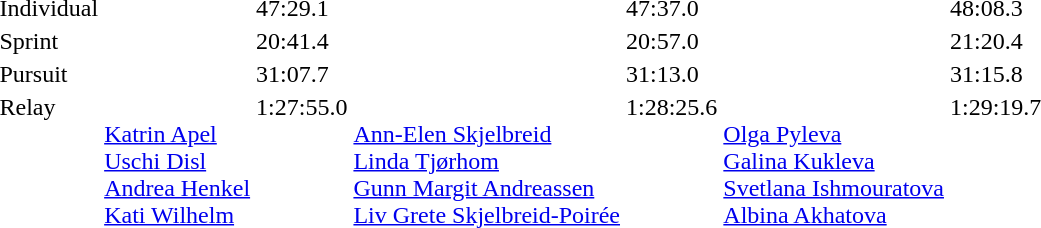<table>
<tr valign="top">
<td>Individual<br></td>
<td></td>
<td>47:29.1</td>
<td></td>
<td>47:37.0</td>
<td></td>
<td>48:08.3</td>
</tr>
<tr valign="top">
<td>Sprint<br></td>
<td></td>
<td>20:41.4</td>
<td></td>
<td>20:57.0</td>
<td></td>
<td>21:20.4</td>
</tr>
<tr valign="top">
<td>Pursuit<br></td>
<td></td>
<td>31:07.7</td>
<td></td>
<td>31:13.0</td>
<td></td>
<td>31:15.8</td>
</tr>
<tr valign="top">
<td>Relay<br></td>
<td><br><a href='#'>Katrin Apel</a><br><a href='#'>Uschi Disl</a><br><a href='#'>Andrea Henkel</a><br><a href='#'>Kati Wilhelm</a></td>
<td>1:27:55.0</td>
<td><br><a href='#'>Ann-Elen Skjelbreid</a><br><a href='#'>Linda Tjørhom</a><br><a href='#'>Gunn Margit Andreassen</a><br><a href='#'>Liv Grete Skjelbreid-Poirée</a></td>
<td>1:28:25.6</td>
<td><br><a href='#'>Olga Pyleva</a><br><a href='#'>Galina Kukleva</a><br><a href='#'>Svetlana Ishmouratova</a><br><a href='#'>Albina Akhatova</a></td>
<td>1:29:19.7</td>
</tr>
</table>
